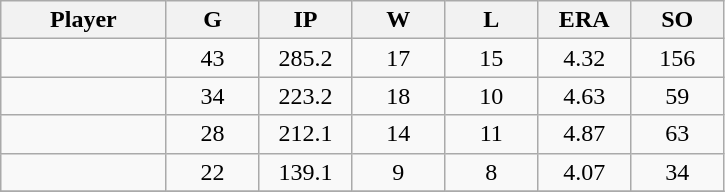<table class="wikitable sortable">
<tr>
<th bgcolor="#DDDDFF" width="16%">Player</th>
<th bgcolor="#DDDDFF" width="9%">G</th>
<th bgcolor="#DDDDFF" width="9%">IP</th>
<th bgcolor="#DDDDFF" width="9%">W</th>
<th bgcolor="#DDDDFF" width="9%">L</th>
<th bgcolor="#DDDDFF" width="9%">ERA</th>
<th bgcolor="#DDDDFF" width="9%">SO</th>
</tr>
<tr align="center">
<td></td>
<td>43</td>
<td>285.2</td>
<td>17</td>
<td>15</td>
<td>4.32</td>
<td>156</td>
</tr>
<tr align="center">
<td></td>
<td>34</td>
<td>223.2</td>
<td>18</td>
<td>10</td>
<td>4.63</td>
<td>59</td>
</tr>
<tr align="center">
<td></td>
<td>28</td>
<td>212.1</td>
<td>14</td>
<td>11</td>
<td>4.87</td>
<td>63</td>
</tr>
<tr align="center">
<td></td>
<td>22</td>
<td>139.1</td>
<td>9</td>
<td>8</td>
<td>4.07</td>
<td>34</td>
</tr>
<tr align="center">
</tr>
</table>
